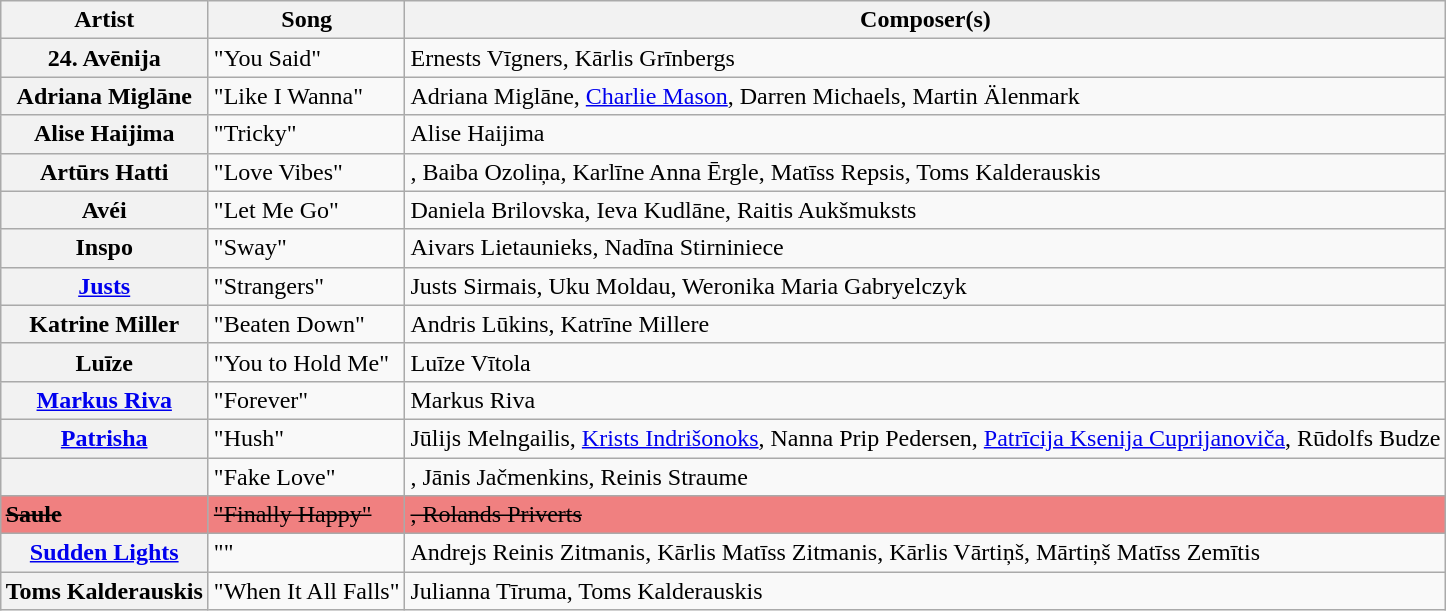<table class="wikitable plainrowheaders sortable" style="margin: 1em auto 1em auto" ">
<tr>
<th scope="col">Artist</th>
<th scope="col">Song</th>
<th scope="col">Composer(s)</th>
</tr>
<tr>
<th scope="row">24. Avēnija</th>
<td>"You Said"</td>
<td>Ernests Vīgners, Kārlis Grīnbergs</td>
</tr>
<tr>
<th scope="row">Adriana Miglāne</th>
<td>"Like I Wanna"</td>
<td>Adriana Miglāne, <a href='#'>Charlie Mason</a>, Darren Michaels, Martin Älenmark</td>
</tr>
<tr>
<th scope="row">Alise Haijima</th>
<td>"Tricky"</td>
<td>Alise Haijima</td>
</tr>
<tr>
<th scope="row">Artūrs Hatti</th>
<td>"Love Vibes"</td>
<td>, Baiba Ozoliņa, Karlīne Anna Ērgle, Matīss Repsis, Toms Kalderauskis</td>
</tr>
<tr>
<th scope="row">Avéi</th>
<td>"Let Me Go"</td>
<td>Daniela Brilovska, Ieva Kudlāne, Raitis Aukšmuksts</td>
</tr>
<tr>
<th scope="row">Inspo</th>
<td>"Sway"</td>
<td>Aivars Lietaunieks, Nadīna Stirniniece</td>
</tr>
<tr>
<th scope="row"><a href='#'>Justs</a></th>
<td>"Strangers"</td>
<td>Justs Sirmais, Uku Moldau, Weronika Maria Gabryelczyk</td>
</tr>
<tr>
<th scope="row">Katrine Miller</th>
<td>"Beaten Down"</td>
<td>Andris Lūkins, Katrīne Millere</td>
</tr>
<tr>
<th scope="row">Luīze</th>
<td>"You to Hold Me"</td>
<td>Luīze Vītola</td>
</tr>
<tr>
<th scope="row"><a href='#'>Markus Riva</a></th>
<td>"Forever"</td>
<td>Markus Riva</td>
</tr>
<tr>
<th scope="row"><a href='#'>Patrisha</a></th>
<td>"Hush"</td>
<td>Jūlijs Melngailis, <a href='#'>Krists Indrišonoks</a>, Nanna Prip Pedersen, <a href='#'>Patrīcija Ksenija Cuprijanoviča</a>, Rūdolfs Budze</td>
</tr>
<tr>
<th scope="row"></th>
<td>"Fake Love"</td>
<td>, Jānis Jačmenkins, Reinis Straume</td>
</tr>
<tr style="background:#F08080;">
<th scope="row" style="text-align:left; background:#F08080"><s>Saule</s></th>
<td><s>"Finally Happy"</s></td>
<td><s>, Rolands Priverts</s></td>
</tr>
<tr>
<th scope="row"><a href='#'>Sudden Lights</a></th>
<td>""</td>
<td>Andrejs Reinis Zitmanis, Kārlis Matīss Zitmanis, Kārlis Vārtiņš, Mārtiņš Matīss Zemītis</td>
</tr>
<tr>
<th scope="row">Toms Kalderauskis</th>
<td>"When It All Falls"</td>
<td>Julianna Tīruma, Toms Kalderauskis</td>
</tr>
</table>
